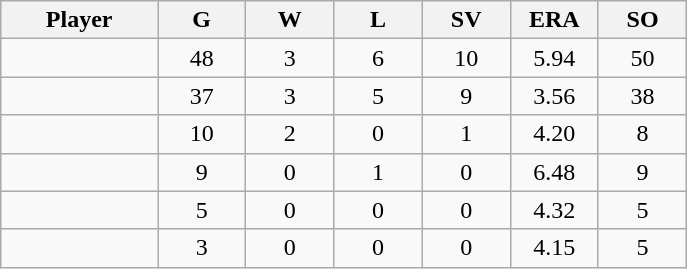<table class="wikitable sortable">
<tr>
<th bgcolor="#DDDDFF" width="16%">Player</th>
<th bgcolor="#DDDDFF" width="9%">G</th>
<th bgcolor="#DDDDFF" width="9%">W</th>
<th bgcolor="#DDDDFF" width="9%">L</th>
<th bgcolor="#DDDDFF" width="9%">SV</th>
<th bgcolor="#DDDDFF" width="9%">ERA</th>
<th bgcolor="#DDDDFF" width="9%">SO</th>
</tr>
<tr align="center">
<td></td>
<td>48</td>
<td>3</td>
<td>6</td>
<td>10</td>
<td>5.94</td>
<td>50</td>
</tr>
<tr align="center">
<td></td>
<td>37</td>
<td>3</td>
<td>5</td>
<td>9</td>
<td>3.56</td>
<td>38</td>
</tr>
<tr align="center">
<td></td>
<td>10</td>
<td>2</td>
<td>0</td>
<td>1</td>
<td>4.20</td>
<td>8</td>
</tr>
<tr align="center">
<td></td>
<td>9</td>
<td>0</td>
<td>1</td>
<td>0</td>
<td>6.48</td>
<td>9</td>
</tr>
<tr align="center">
<td></td>
<td>5</td>
<td>0</td>
<td>0</td>
<td>0</td>
<td>4.32</td>
<td>5</td>
</tr>
<tr align="center">
<td></td>
<td>3</td>
<td>0</td>
<td>0</td>
<td>0</td>
<td>4.15</td>
<td>5</td>
</tr>
</table>
